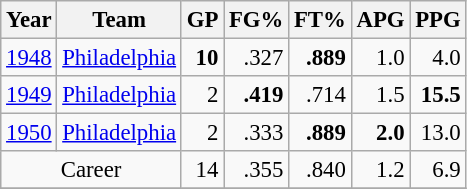<table class="wikitable sortable" style="font-size:95%; text-align:right;">
<tr>
<th>Year</th>
<th>Team</th>
<th>GP</th>
<th>FG%</th>
<th>FT%</th>
<th>APG</th>
<th>PPG</th>
</tr>
<tr>
<td style="text-align:left;"><a href='#'>1948</a></td>
<td style="text-align:left;"><a href='#'>Philadelphia</a></td>
<td><strong>10</strong></td>
<td>.327</td>
<td><strong>.889</strong></td>
<td>1.0</td>
<td>4.0</td>
</tr>
<tr>
<td style="text-align:left;"><a href='#'>1949</a></td>
<td style="text-align:left;"><a href='#'>Philadelphia</a></td>
<td>2</td>
<td><strong>.419</strong></td>
<td>.714</td>
<td>1.5</td>
<td><strong>15.5</strong></td>
</tr>
<tr>
<td style="text-align:left;"><a href='#'>1950</a></td>
<td style="text-align:left;"><a href='#'>Philadelphia</a></td>
<td>2</td>
<td>.333</td>
<td><strong>.889</strong></td>
<td><strong>2.0</strong></td>
<td>13.0</td>
</tr>
<tr>
<td style="text-align:center;" colspan="2">Career</td>
<td>14</td>
<td>.355</td>
<td>.840</td>
<td>1.2</td>
<td>6.9</td>
</tr>
<tr>
</tr>
</table>
